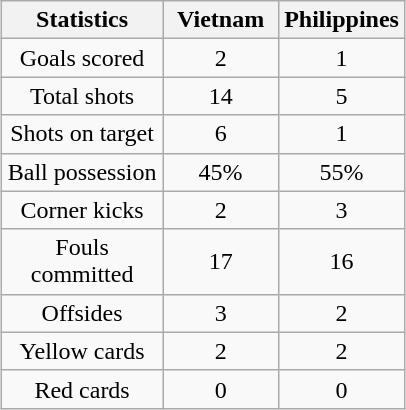<table class="wikitable" style="text-align:center; margin:auto;">
<tr>
<th scope=col width=100>Statistics</th>
<th scope=col width=70>Vietnam</th>
<th scope=col width=70>Philippines</th>
</tr>
<tr>
<td>Goals scored</td>
<td>2</td>
<td>1</td>
</tr>
<tr>
<td>Total shots</td>
<td>14</td>
<td>5</td>
</tr>
<tr>
<td>Shots on target</td>
<td>6</td>
<td>1</td>
</tr>
<tr>
<td>Ball possession</td>
<td>45%</td>
<td>55%</td>
</tr>
<tr>
<td>Corner kicks</td>
<td>2</td>
<td>3</td>
</tr>
<tr>
<td>Fouls committed</td>
<td>17</td>
<td>16</td>
</tr>
<tr>
<td>Offsides</td>
<td>3</td>
<td>2</td>
</tr>
<tr>
<td>Yellow cards</td>
<td>2</td>
<td>2</td>
</tr>
<tr>
<td>Red cards</td>
<td>0</td>
<td>0</td>
</tr>
</table>
